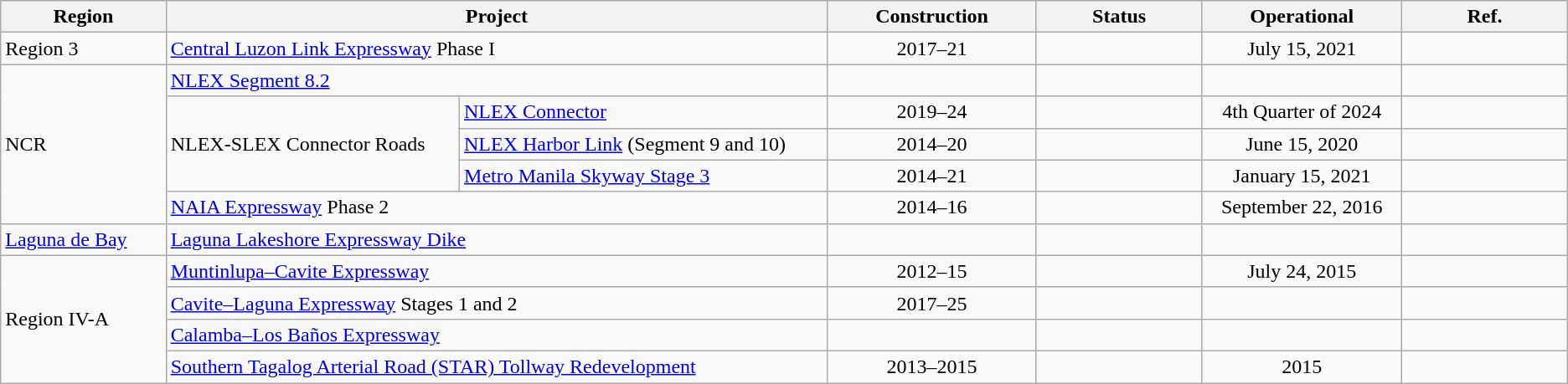<table class="wikitable" border="1">
<tr>
<th scope="col" style="width:5%;">Region</th>
<th colspan="2" scope="col" style="width:20%;">Project</th>
<th scope="col" style="width:5%;">Construction</th>
<th scope="col" style="width:5%;">Status</th>
<th scope="col" style="width:5%;">Operational</th>
<th scope="col" style="width:5%;">Ref.</th>
</tr>
<tr>
<td>Region 3</td>
<td colspan="2"><a href='#'>Central Luzon Link Expressway</a> Phase I</td>
<td style="text-align:center;">2017–21</td>
<td></td>
<td style="text-align:center;">July 15, 2021</td>
<td></td>
</tr>
<tr>
<td rowspan="5">NCR</td>
<td colspan="2"><a href='#'>NLEX Segment 8.2</a></td>
<td style="text-align:center;"></td>
<td></td>
<td style="text-align:center;"></td>
<td></td>
</tr>
<tr>
<td rowspan="3">NLEX-SLEX Connector Roads</td>
<td><a href='#'>NLEX Connector</a></td>
<td style="text-align:center;">2019–24</td>
<td></td>
<td style="text-align:center;">4th Quarter of 2024</td>
<td></td>
</tr>
<tr>
<td><a href='#'>NLEX Harbor Link</a> (Segment 9 and 10)</td>
<td style="text-align:center;">2014–20</td>
<td></td>
<td style="text-align:center;">June 15, 2020</td>
<td></td>
</tr>
<tr>
<td><a href='#'>Metro Manila Skyway Stage 3</a></td>
<td style="text-align:center;">2014–21</td>
<td></td>
<td style="text-align:center;">January 15, 2021</td>
<td></td>
</tr>
<tr>
<td colspan="2"><a href='#'>NAIA Expressway</a> Phase 2</td>
<td style="text-align:center;">2014–16</td>
<td></td>
<td style="text-align:center;">September 22, 2016</td>
<td></td>
</tr>
<tr>
<td><a href='#'>Laguna de Bay</a></td>
<td colspan="2"><a href='#'>Laguna Lakeshore Expressway Dike</a></td>
<td style="text-align:center;"></td>
<td></td>
<td style="text-align:center;"></td>
<td></td>
</tr>
<tr>
<td rowspan="4">Region IV-A</td>
<td colspan="2"><a href='#'>Muntinlupa–Cavite Expressway</a></td>
<td style="text-align:center;">2012–15</td>
<td></td>
<td style="text-align:center;">July 24, 2015</td>
<td></td>
</tr>
<tr>
<td colspan="2"><a href='#'>Cavite–Laguna Expressway</a> Stages 1 and 2</td>
<td style="text-align:center;">2017–25</td>
<td></td>
<td style="text-align:center;"></td>
<td></td>
</tr>
<tr>
<td colspan="2"><a href='#'>Calamba–Los Baños Expressway</a></td>
<td style="text-align:center;"></td>
<td></td>
<td style="text-align:center;"></td>
<td></td>
</tr>
<tr>
<td colspan="2"><a href='#'>Southern Tagalog Arterial Road (STAR) Tollway Redevelopment</a></td>
<td style="text-align:center;">2013–2015</td>
<td></td>
<td style="text-align:center;">2015</td>
<td></td>
</tr>
</table>
